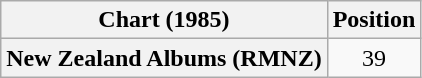<table class="wikitable plainrowheaders" style="text-align:center">
<tr>
<th scope="col">Chart (1985)</th>
<th scope="col">Position</th>
</tr>
<tr>
<th scope="row">New Zealand Albums (RMNZ)</th>
<td>39</td>
</tr>
</table>
